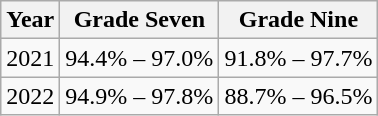<table class="wikitable">
<tr>
<th>Year</th>
<th>Grade Seven</th>
<th>Grade Nine</th>
</tr>
<tr>
<td>2021</td>
<td>94.4% – 97.0%</td>
<td>91.8% – 97.7%</td>
</tr>
<tr>
<td>2022</td>
<td>94.9% – 97.8%</td>
<td>88.7% – 96.5%</td>
</tr>
</table>
